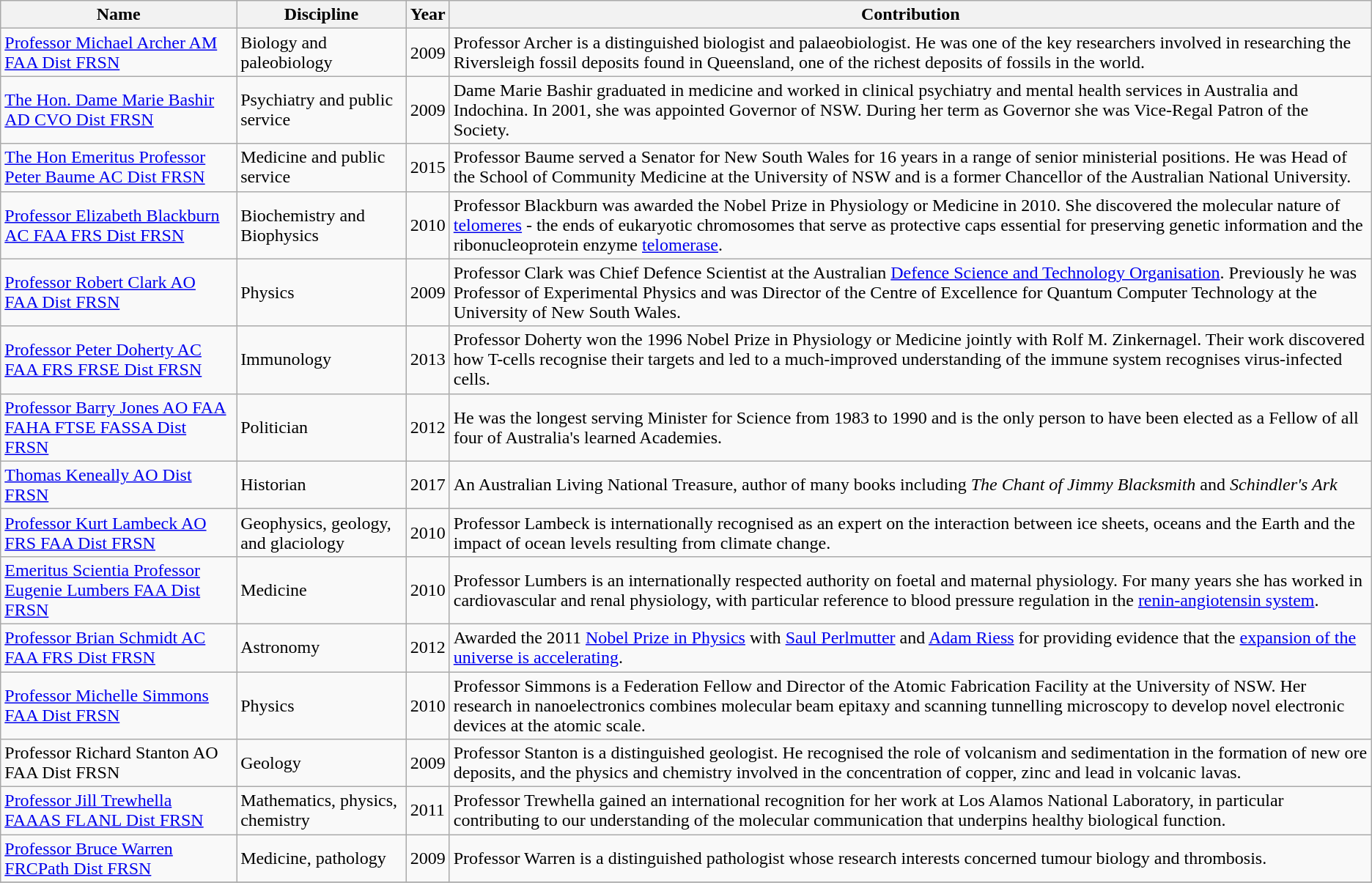<table class="wikitable">
<tr>
<th>Name</th>
<th>Discipline</th>
<th>Year</th>
<th>Contribution</th>
</tr>
<tr>
<td><a href='#'>Professor Michael Archer AM FAA Dist FRSN</a></td>
<td>Biology and paleobiology</td>
<td>2009</td>
<td>Professor Archer is a distinguished biologist and palaeobiologist. He was one of the key researchers involved in researching the Riversleigh fossil deposits found in Queensland, one of the richest deposits of fossils in the world.</td>
</tr>
<tr>
<td><a href='#'>The Hon. Dame Marie Bashir AD CVO Dist FRSN</a></td>
<td>Psychiatry and public service</td>
<td>2009</td>
<td>Dame Marie Bashir graduated in medicine and worked in clinical psychiatry and mental health services in Australia and Indochina.  In 2001, she was appointed Governor of NSW.  During her term as Governor she was Vice-Regal Patron of the Society.</td>
</tr>
<tr>
<td><a href='#'>The Hon Emeritus Professor Peter Baume AC Dist FRSN</a></td>
<td>Medicine and public service</td>
<td>2015</td>
<td>Professor Baume served a Senator for New South Wales for 16 years in a range of senior ministerial positions.  He was Head of the School of Community Medicine at the University of NSW and is a former Chancellor of the Australian National University.</td>
</tr>
<tr>
<td><a href='#'>Professor Elizabeth Blackburn AC FAA FRS Dist FRSN</a></td>
<td>Biochemistry and Biophysics</td>
<td>2010</td>
<td>Professor Blackburn was awarded the Nobel Prize in Physiology or Medicine in 2010. She discovered the molecular nature of <a href='#'>telomeres</a> - the ends of eukaryotic chromosomes that serve as protective caps essential for preserving genetic information and the ribonucleoprotein enzyme <a href='#'>telomerase</a>.</td>
</tr>
<tr>
<td><a href='#'>Professor Robert Clark AO FAA Dist FRSN</a></td>
<td>Physics</td>
<td>2009</td>
<td>Professor Clark was Chief Defence Scientist at the Australian <a href='#'>Defence Science and Technology Organisation</a>.  Previously he was Professor of Experimental Physics and was Director of the Centre of Excellence for Quantum Computer Technology at the University of New South Wales.</td>
</tr>
<tr>
<td><a href='#'>Professor Peter Doherty AC FAA FRS FRSE Dist FRSN</a></td>
<td>Immunology</td>
<td>2013</td>
<td>Professor Doherty won the 1996 Nobel Prize in Physiology or Medicine jointly with Rolf M. Zinkernagel. Their work discovered how T-cells recognise their targets and led to a much-improved understanding of the immune system recognises virus-infected cells.</td>
</tr>
<tr>
<td><a href='#'>Professor Barry Jones AO FAA FAHA FTSE FASSA Dist FRSN</a></td>
<td>Politician</td>
<td>2012</td>
<td>He was the longest serving Minister for Science from 1983 to 1990 and is the only person to have been elected as a Fellow of all four of Australia's learned Academies.</td>
</tr>
<tr>
<td><a href='#'>Thomas Keneally AO Dist FRSN</a></td>
<td>Historian</td>
<td>2017</td>
<td>An Australian Living National Treasure, author of many books including <em>The Chant of Jimmy Blacksmith</em> and <em>Schindler's Ark</em></td>
</tr>
<tr>
<td><a href='#'>Professor Kurt Lambeck AO FRS FAA Dist FRSN</a></td>
<td>Geophysics, geology, and glaciology</td>
<td>2010</td>
<td>Professor Lambeck is internationally recognised as an expert on the interaction between ice sheets, oceans and the Earth and the impact of ocean levels resulting from climate change.</td>
</tr>
<tr>
<td><a href='#'>Emeritus Scientia Professor Eugenie Lumbers FAA Dist FRSN</a></td>
<td>Medicine</td>
<td>2010</td>
<td>Professor Lumbers is an internationally respected authority on foetal and maternal physiology. For many years she has worked in cardiovascular and renal physiology, with particular reference to blood pressure regulation in the <a href='#'>renin-angiotensin system</a>.</td>
</tr>
<tr>
<td><a href='#'>Professor Brian Schmidt AC FAA FRS Dist FRSN</a></td>
<td>Astronomy</td>
<td>2012</td>
<td>Awarded the 2011 <a href='#'>Nobel Prize in Physics</a> with <a href='#'>Saul Perlmutter</a> and <a href='#'>Adam Riess</a> for providing evidence that the <a href='#'>expansion of the universe is accelerating</a>.</td>
</tr>
<tr>
<td><a href='#'>Professor Michelle Simmons FAA Dist FRSN</a></td>
<td>Physics</td>
<td>2010</td>
<td>Professor Simmons is a Federation Fellow and Director of the Atomic Fabrication Facility at the University of NSW. Her research in nanoelectronics combines molecular beam epitaxy and scanning tunnelling microscopy to develop novel electronic devices at the atomic scale.</td>
</tr>
<tr>
<td>Professor Richard Stanton AO FAA Dist FRSN</td>
<td>Geology</td>
<td>2009</td>
<td>Professor Stanton is a distinguished geologist. He recognised the role of volcanism and sedimentation in the formation of new ore deposits, and the physics and chemistry involved in the concentration of copper, zinc and lead in volcanic lavas.</td>
</tr>
<tr>
<td><a href='#'>Professor Jill Trewhella FAAAS FLANL Dist FRSN</a></td>
<td>Mathematics, physics, chemistry</td>
<td>2011</td>
<td>Professor Trewhella gained an international recognition for her work at Los Alamos National Laboratory, in particular contributing to our understanding of the molecular communication that underpins healthy biological function.</td>
</tr>
<tr>
<td><a href='#'>Professor Bruce Warren FRCPath Dist FRSN</a></td>
<td>Medicine, pathology</td>
<td>2009</td>
<td>Professor Warren is a distinguished pathologist whose research interests concerned tumour biology and thrombosis.</td>
</tr>
<tr>
</tr>
</table>
